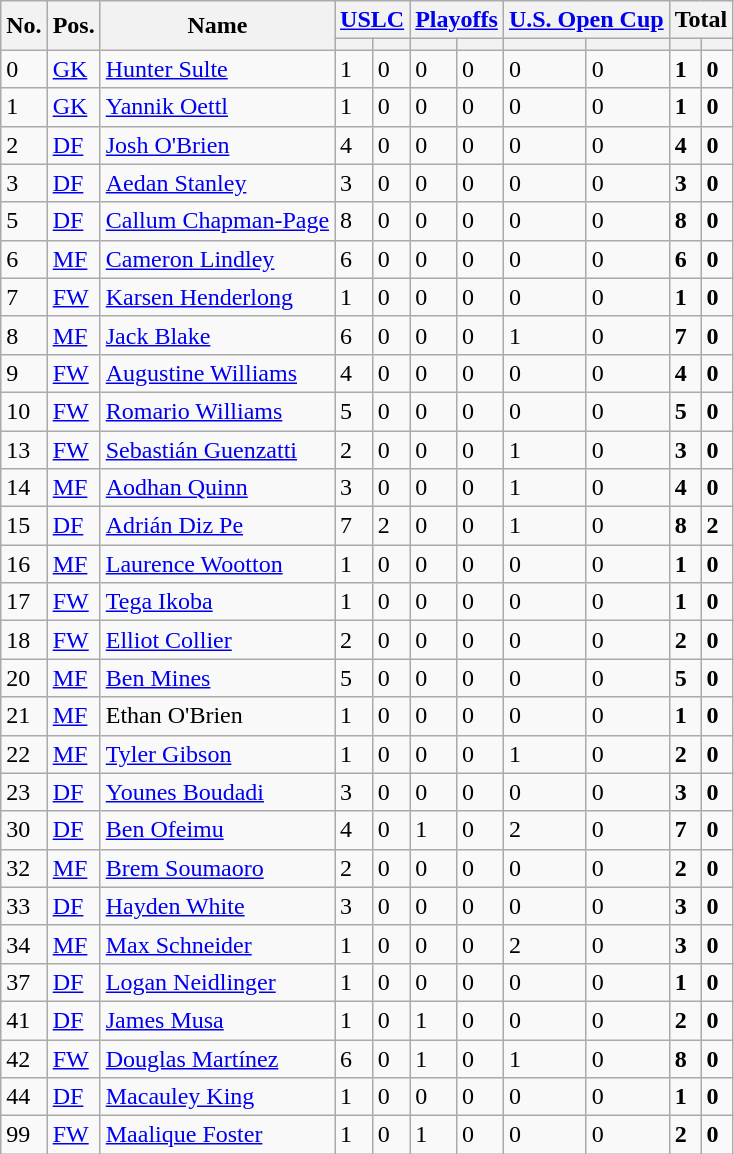<table class="wikitable sortable">
<tr>
<th rowspan="2">No.</th>
<th rowspan="2">Pos.</th>
<th rowspan="2">Name</th>
<th colspan="2"><a href='#'>USLC</a></th>
<th colspan="2"><a href='#'>Playoffs</a></th>
<th colspan="2"><a href='#'>U.S. Open Cup</a></th>
<th colspan="2"><strong>Total</strong></th>
</tr>
<tr>
<th></th>
<th></th>
<th></th>
<th></th>
<th></th>
<th></th>
<th></th>
<th></th>
</tr>
<tr>
<td>0</td>
<td><a href='#'>GK</a></td>
<td> <a href='#'>Hunter Sulte</a></td>
<td>1</td>
<td>0</td>
<td>0</td>
<td>0</td>
<td>0</td>
<td>0</td>
<td><strong>1</strong></td>
<td><strong>0</strong></td>
</tr>
<tr>
<td>1</td>
<td><a href='#'>GK</a></td>
<td> <a href='#'>Yannik Oettl</a></td>
<td>1</td>
<td>0</td>
<td>0</td>
<td>0</td>
<td>0</td>
<td>0</td>
<td><strong>1</strong></td>
<td><strong>0</strong></td>
</tr>
<tr>
<td>2</td>
<td><a href='#'>DF</a></td>
<td align="left"> <a href='#'>Josh O'Brien</a></td>
<td>4</td>
<td>0</td>
<td>0</td>
<td>0</td>
<td>0</td>
<td>0</td>
<td><strong>4</strong></td>
<td><strong>0</strong></td>
</tr>
<tr>
<td>3</td>
<td><a href='#'>DF</a></td>
<td align="left"> <a href='#'>Aedan Stanley</a></td>
<td>3</td>
<td>0</td>
<td>0</td>
<td>0</td>
<td>0</td>
<td>0</td>
<td><strong>3</strong></td>
<td><strong>0</strong></td>
</tr>
<tr>
<td>5</td>
<td><a href='#'>DF</a></td>
<td align="left"> <a href='#'>Callum Chapman-Page</a></td>
<td>8</td>
<td>0</td>
<td>0</td>
<td>0</td>
<td>0</td>
<td>0</td>
<td><strong>8</strong></td>
<td><strong>0</strong></td>
</tr>
<tr>
<td>6</td>
<td><a href='#'>MF</a></td>
<td align="left"> <a href='#'>Cameron Lindley</a></td>
<td>6</td>
<td>0</td>
<td>0</td>
<td>0</td>
<td>0</td>
<td>0</td>
<td><strong>6</strong></td>
<td><strong>0</strong></td>
</tr>
<tr>
<td>7</td>
<td><a href='#'>FW</a></td>
<td align="left"> <a href='#'>Karsen Henderlong</a></td>
<td>1</td>
<td>0</td>
<td>0</td>
<td>0</td>
<td>0</td>
<td>0</td>
<td><strong>1</strong></td>
<td><strong>0</strong></td>
</tr>
<tr>
<td>8</td>
<td><a href='#'>MF</a></td>
<td align="left"> <a href='#'>Jack Blake</a></td>
<td>6</td>
<td>0</td>
<td>0</td>
<td>0</td>
<td>1</td>
<td>0</td>
<td><strong>7</strong></td>
<td><strong>0</strong></td>
</tr>
<tr>
<td>9</td>
<td><a href='#'>FW</a></td>
<td> <a href='#'>Augustine Williams</a></td>
<td>4</td>
<td>0</td>
<td>0</td>
<td>0</td>
<td>0</td>
<td>0</td>
<td><strong>4</strong></td>
<td><strong>0</strong></td>
</tr>
<tr>
<td>10</td>
<td><a href='#'>FW</a></td>
<td> <a href='#'>Romario Williams</a></td>
<td>5</td>
<td>0</td>
<td>0</td>
<td>0</td>
<td>0</td>
<td>0</td>
<td><strong>5</strong></td>
<td><strong>0</strong></td>
</tr>
<tr>
<td>13</td>
<td><a href='#'>FW</a></td>
<td align="left"> <a href='#'>Sebastián Guenzatti</a></td>
<td>2</td>
<td>0</td>
<td>0</td>
<td>0</td>
<td>1</td>
<td>0</td>
<td><strong>3</strong></td>
<td><strong>0</strong></td>
</tr>
<tr>
<td>14</td>
<td><a href='#'>MF</a></td>
<td> <a href='#'>Aodhan Quinn</a></td>
<td>3</td>
<td>0</td>
<td>0</td>
<td>0</td>
<td>1</td>
<td>0</td>
<td><strong>4</strong></td>
<td><strong>0</strong></td>
</tr>
<tr>
<td>15</td>
<td><a href='#'>DF</a></td>
<td> <a href='#'>Adrián Diz Pe</a></td>
<td>7</td>
<td>2</td>
<td>0</td>
<td>0</td>
<td>1</td>
<td>0</td>
<td><strong>8</strong></td>
<td><strong>2</strong></td>
</tr>
<tr>
<td>16</td>
<td><a href='#'>MF</a></td>
<td> <a href='#'>Laurence Wootton</a></td>
<td>1</td>
<td>0</td>
<td>0</td>
<td>0</td>
<td>0</td>
<td>0</td>
<td><strong>1</strong></td>
<td><strong>0</strong></td>
</tr>
<tr>
<td>17</td>
<td><a href='#'>FW</a></td>
<td> <a href='#'>Tega Ikoba</a></td>
<td>1</td>
<td>0</td>
<td>0</td>
<td>0</td>
<td>0</td>
<td>0</td>
<td><strong>1</strong></td>
<td><strong>0</strong></td>
</tr>
<tr>
<td>18</td>
<td><a href='#'>FW</a></td>
<td> <a href='#'>Elliot Collier</a></td>
<td>2</td>
<td>0</td>
<td>0</td>
<td>0</td>
<td>0</td>
<td>0</td>
<td><strong>2</strong></td>
<td><strong>0</strong></td>
</tr>
<tr>
<td>20</td>
<td><a href='#'>MF</a></td>
<td> <a href='#'>Ben Mines</a></td>
<td>5</td>
<td>0</td>
<td>0</td>
<td>0</td>
<td>0</td>
<td>0</td>
<td><strong>5</strong></td>
<td><strong>0</strong></td>
</tr>
<tr>
<td>21</td>
<td><a href='#'>MF</a></td>
<td> Ethan O'Brien</td>
<td>1</td>
<td>0</td>
<td>0</td>
<td>0</td>
<td>0</td>
<td>0</td>
<td><strong>1</strong></td>
<td><strong>0</strong></td>
</tr>
<tr>
<td>22</td>
<td><a href='#'>MF</a></td>
<td> <a href='#'>Tyler Gibson</a></td>
<td>1</td>
<td>0</td>
<td>0</td>
<td>0</td>
<td>1</td>
<td>0</td>
<td><strong>2</strong></td>
<td><strong>0</strong></td>
</tr>
<tr>
<td>23</td>
<td><a href='#'>DF</a></td>
<td> <a href='#'>Younes Boudadi</a></td>
<td>3</td>
<td>0</td>
<td>0</td>
<td>0</td>
<td>0</td>
<td>0</td>
<td><strong>3</strong></td>
<td><strong>0</strong></td>
</tr>
<tr>
<td>30</td>
<td><a href='#'>DF</a></td>
<td> <a href='#'>Ben Ofeimu</a></td>
<td>4</td>
<td>0</td>
<td>1</td>
<td>0</td>
<td>2</td>
<td>0</td>
<td><strong>7</strong></td>
<td><strong>0</strong></td>
</tr>
<tr>
<td>32</td>
<td><a href='#'>MF</a></td>
<td> <a href='#'>Brem Soumaoro</a></td>
<td>2</td>
<td>0</td>
<td>0</td>
<td>0</td>
<td>0</td>
<td>0</td>
<td><strong>2</strong></td>
<td><strong>0</strong></td>
</tr>
<tr>
<td>33</td>
<td><a href='#'>DF</a></td>
<td> <a href='#'>Hayden White</a></td>
<td>3</td>
<td>0</td>
<td>0</td>
<td>0</td>
<td>0</td>
<td>0</td>
<td><strong>3</strong></td>
<td><strong>0</strong></td>
</tr>
<tr>
<td>34</td>
<td><a href='#'>MF</a></td>
<td> <a href='#'>Max Schneider</a></td>
<td>1</td>
<td>0</td>
<td>0</td>
<td>0</td>
<td>2</td>
<td>0</td>
<td><strong>3</strong></td>
<td><strong>0</strong></td>
</tr>
<tr>
<td>37</td>
<td><a href='#'>DF</a></td>
<td> <a href='#'>Logan Neidlinger</a></td>
<td>1</td>
<td>0</td>
<td>0</td>
<td>0</td>
<td>0</td>
<td>0</td>
<td><strong>1</strong></td>
<td><strong>0</strong></td>
</tr>
<tr>
<td>41</td>
<td><a href='#'>DF</a></td>
<td> <a href='#'>James Musa</a></td>
<td>1</td>
<td>0</td>
<td>1</td>
<td>0</td>
<td>0</td>
<td>0</td>
<td><strong>2</strong></td>
<td><strong>0</strong></td>
</tr>
<tr>
<td>42</td>
<td><a href='#'>FW</a></td>
<td> <a href='#'>Douglas Martínez</a></td>
<td>6</td>
<td>0</td>
<td>1</td>
<td>0</td>
<td>1</td>
<td>0</td>
<td><strong>8</strong></td>
<td><strong>0</strong></td>
</tr>
<tr>
<td>44</td>
<td><a href='#'>DF</a></td>
<td> <a href='#'>Macauley King</a></td>
<td>1</td>
<td>0</td>
<td>0</td>
<td>0</td>
<td>0</td>
<td>0</td>
<td><strong>1</strong></td>
<td><strong>0</strong></td>
</tr>
<tr>
<td>99</td>
<td><a href='#'>FW</a></td>
<td> <a href='#'>Maalique Foster</a></td>
<td>1</td>
<td>0</td>
<td>1</td>
<td>0</td>
<td>0</td>
<td>0</td>
<td><strong>2</strong></td>
<td><strong>0</strong></td>
</tr>
</table>
